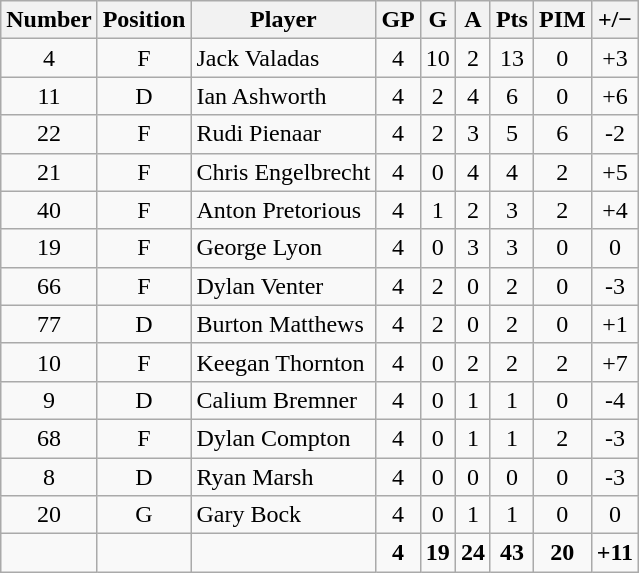<table class="wikitable sortable" style="margin: 1em 1em 1em 0; background: #f9f9f9; border-collapse: collapse; text-align: center; border: 1px solid; padding: 4px; border-spacing=0;">
<tr>
<th>Number</th>
<th>Position</th>
<th>Player</th>
<th>GP</th>
<th>G</th>
<th>A</th>
<th>Pts</th>
<th>PIM</th>
<th>+/−</th>
</tr>
<tr>
<td>4</td>
<td>F</td>
<td align=left>Jack Valadas</td>
<td>4</td>
<td>10</td>
<td>2</td>
<td>13</td>
<td>0</td>
<td>+3</td>
</tr>
<tr>
<td>11</td>
<td>D</td>
<td align=left>Ian Ashworth</td>
<td>4</td>
<td>2</td>
<td>4</td>
<td>6</td>
<td>0</td>
<td>+6</td>
</tr>
<tr>
<td>22</td>
<td>F</td>
<td align=left>Rudi Pienaar</td>
<td>4</td>
<td>2</td>
<td>3</td>
<td>5</td>
<td>6</td>
<td>-2</td>
</tr>
<tr>
<td>21</td>
<td>F</td>
<td align=left>Chris Engelbrecht</td>
<td>4</td>
<td>0</td>
<td>4</td>
<td>4</td>
<td>2</td>
<td>+5</td>
</tr>
<tr>
<td>40</td>
<td>F</td>
<td align=left>Anton Pretorious</td>
<td>4</td>
<td>1</td>
<td>2</td>
<td>3</td>
<td>2</td>
<td>+4</td>
</tr>
<tr>
<td>19</td>
<td>F</td>
<td align=left>George Lyon</td>
<td>4</td>
<td>0</td>
<td>3</td>
<td>3</td>
<td>0</td>
<td>0</td>
</tr>
<tr>
<td>66</td>
<td>F</td>
<td align=left>Dylan Venter</td>
<td>4</td>
<td>2</td>
<td>0</td>
<td>2</td>
<td>0</td>
<td>-3</td>
</tr>
<tr>
<td>77</td>
<td>D</td>
<td align=left>Burton Matthews</td>
<td>4</td>
<td>2</td>
<td>0</td>
<td>2</td>
<td>0</td>
<td>+1</td>
</tr>
<tr>
<td>10</td>
<td>F</td>
<td align=left>Keegan Thornton</td>
<td>4</td>
<td>0</td>
<td>2</td>
<td>2</td>
<td>2</td>
<td>+7</td>
</tr>
<tr>
<td>9</td>
<td>D</td>
<td align=left>Calium Bremner</td>
<td>4</td>
<td>0</td>
<td>1</td>
<td>1</td>
<td>0</td>
<td>-4</td>
</tr>
<tr>
<td>68</td>
<td>F</td>
<td align=left>Dylan Compton</td>
<td>4</td>
<td>0</td>
<td>1</td>
<td>1</td>
<td>2</td>
<td>-3</td>
</tr>
<tr>
<td>8</td>
<td>D</td>
<td align=left>Ryan Marsh</td>
<td>4</td>
<td>0</td>
<td>0</td>
<td>0</td>
<td>0</td>
<td>-3</td>
</tr>
<tr>
<td>20</td>
<td>G</td>
<td align=left>Gary Bock</td>
<td>4</td>
<td>0</td>
<td>1</td>
<td>1</td>
<td>0</td>
<td>0</td>
</tr>
<tr>
<td></td>
<td></td>
<td></td>
<td><strong>4</strong></td>
<td><strong>19</strong></td>
<td><strong>24</strong></td>
<td><strong>43</strong></td>
<td><strong>20</strong></td>
<td><strong>+11</strong></td>
</tr>
</table>
